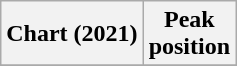<table class="wikitable plainrowheaders" style="text-align:center">
<tr>
<th scope="col">Chart (2021)</th>
<th scope="col">Peak<br>position</th>
</tr>
<tr>
</tr>
</table>
